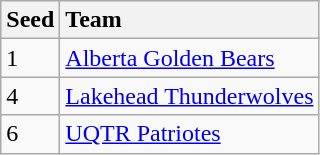<table class="wikitable sortable" style="text-align: center;">
<tr style="background:#efefef; text-align:center;">
<th style="text-align:left">Seed</th>
<th style="text-align:left">Team</th>
</tr>
<tr style="text-align:center">
<td style="text-align:left">1</td>
<td style="text-align:left"><a href='#'>Alberta Golden Bears</a></td>
</tr>
<tr style="text-align:center">
<td style="text-align:left">4</td>
<td style="text-align:left"><a href='#'>Lakehead Thunderwolves</a></td>
</tr>
<tr style="text-align:center">
<td style="text-align:left">6</td>
<td style="text-align:left"><a href='#'>UQTR Patriotes</a></td>
</tr>
</table>
